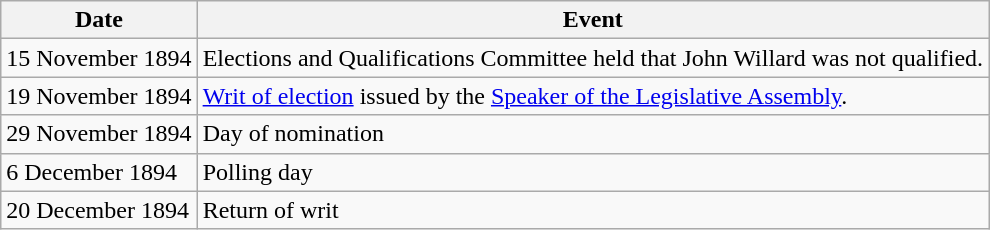<table class="wikitable">
<tr>
<th>Date</th>
<th>Event</th>
</tr>
<tr>
<td>15 November 1894</td>
<td>Elections and Qualifications Committee held that John Willard was not qualified.</td>
</tr>
<tr>
<td>19 November 1894</td>
<td><a href='#'>Writ of election</a> issued by the <a href='#'>Speaker of the Legislative Assembly</a>.</td>
</tr>
<tr>
<td>29 November 1894</td>
<td>Day of nomination</td>
</tr>
<tr>
<td>6 December 1894</td>
<td>Polling day</td>
</tr>
<tr>
<td>20 December 1894</td>
<td>Return of writ</td>
</tr>
</table>
